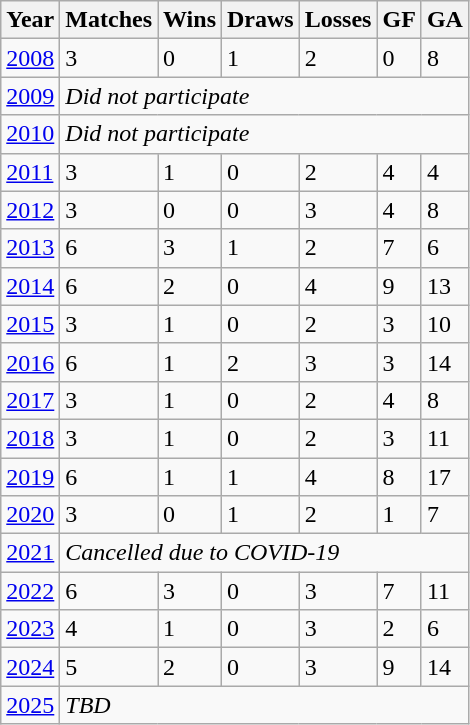<table class="wikitable">
<tr>
<th>Year</th>
<th>Matches</th>
<th>Wins</th>
<th>Draws</th>
<th>Losses</th>
<th>GF</th>
<th>GA</th>
</tr>
<tr>
<td> <a href='#'>2008</a></td>
<td>3</td>
<td>0</td>
<td>1</td>
<td>2</td>
<td>0</td>
<td>8</td>
</tr>
<tr>
<td> <a href='#'>2009</a></td>
<td colspan="6"><em>Did not participate</em></td>
</tr>
<tr>
<td> <a href='#'>2010</a></td>
<td colspan="6"><em>Did not participate</em></td>
</tr>
<tr>
<td> <a href='#'>2011</a></td>
<td>3</td>
<td>1</td>
<td>0</td>
<td>2</td>
<td>4</td>
<td>4</td>
</tr>
<tr>
<td> <a href='#'>2012</a></td>
<td>3</td>
<td>0</td>
<td>0</td>
<td>3</td>
<td>4</td>
<td>8</td>
</tr>
<tr>
<td> <a href='#'>2013</a></td>
<td>6</td>
<td>3</td>
<td>1</td>
<td>2</td>
<td>7</td>
<td>6</td>
</tr>
<tr>
<td> <a href='#'>2014</a></td>
<td>6</td>
<td>2</td>
<td>0</td>
<td>4</td>
<td>9</td>
<td>13</td>
</tr>
<tr>
<td> <a href='#'>2015</a></td>
<td>3</td>
<td>1</td>
<td>0</td>
<td>2</td>
<td>3</td>
<td>10</td>
</tr>
<tr>
<td> <a href='#'>2016</a></td>
<td>6</td>
<td>1</td>
<td>2</td>
<td>3</td>
<td>3</td>
<td>14</td>
</tr>
<tr>
<td> <a href='#'>2017</a></td>
<td>3</td>
<td>1</td>
<td>0</td>
<td>2</td>
<td>4</td>
<td>8</td>
</tr>
<tr>
<td> <a href='#'>2018</a></td>
<td>3</td>
<td>1</td>
<td>0</td>
<td>2</td>
<td>3</td>
<td>11</td>
</tr>
<tr>
<td> <a href='#'>2019</a></td>
<td>6</td>
<td>1</td>
<td>1</td>
<td>4</td>
<td>8</td>
<td>17</td>
</tr>
<tr>
<td> <a href='#'>2020</a></td>
<td>3</td>
<td>0</td>
<td>1</td>
<td>2</td>
<td>1</td>
<td>7</td>
</tr>
<tr>
<td> <a href='#'>2021</a></td>
<td colspan="6"><em>Cancelled due to COVID-19</em></td>
</tr>
<tr>
<td> <a href='#'>2022</a></td>
<td>6</td>
<td>3</td>
<td>0</td>
<td>3</td>
<td>7</td>
<td>11</td>
</tr>
<tr>
<td><a href='#'>2023</a></td>
<td>4</td>
<td>1</td>
<td>0</td>
<td>3</td>
<td>2</td>
<td>6</td>
</tr>
<tr>
<td><a href='#'>2024</a></td>
<td>5</td>
<td>2</td>
<td>0</td>
<td>3</td>
<td>9</td>
<td>14</td>
</tr>
<tr>
<td><a href='#'>2025</a></td>
<td colspan="6"><em>TBD</em></td>
</tr>
</table>
